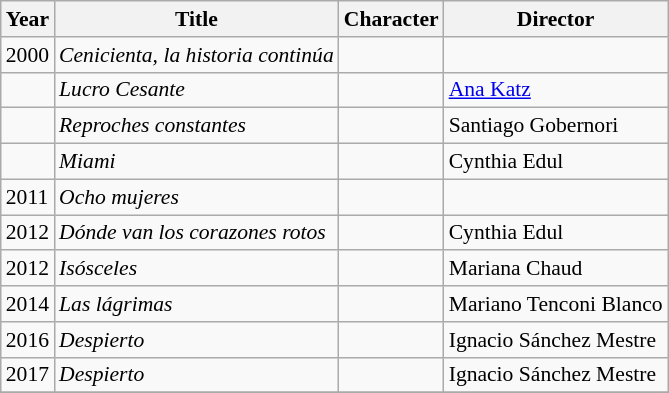<table class="wikitable" style="font-size: 90%;">
<tr>
<th>Year</th>
<th>Title</th>
<th>Character</th>
<th>Director</th>
</tr>
<tr>
<td>2000</td>
<td><em>Cenicienta, la historia continúa</em></td>
<td></td>
<td></td>
</tr>
<tr>
<td></td>
<td><em>Lucro Cesante</em></td>
<td></td>
<td><a href='#'>Ana Katz</a></td>
</tr>
<tr>
<td></td>
<td><em>Reproches constantes</em></td>
<td></td>
<td>Santiago Gobernori</td>
</tr>
<tr>
<td></td>
<td><em>Miami</em></td>
<td></td>
<td>Cynthia Edul</td>
</tr>
<tr>
<td>2011</td>
<td><em>Ocho mujeres</em></td>
<td></td>
<td></td>
</tr>
<tr>
<td>2012</td>
<td><em>Dónde van los corazones rotos</em></td>
<td></td>
<td>Cynthia Edul</td>
</tr>
<tr>
<td>2012</td>
<td><em>Isósceles</em></td>
<td></td>
<td>Mariana Chaud</td>
</tr>
<tr>
<td>2014</td>
<td><em>Las lágrimas</em></td>
<td></td>
<td>Mariano Tenconi Blanco</td>
</tr>
<tr>
<td>2016</td>
<td><em>Despierto</em></td>
<td></td>
<td>Ignacio Sánchez Mestre</td>
</tr>
<tr>
<td>2017</td>
<td><em>Despierto</em></td>
<td></td>
<td>Ignacio Sánchez Mestre</td>
</tr>
<tr>
</tr>
</table>
